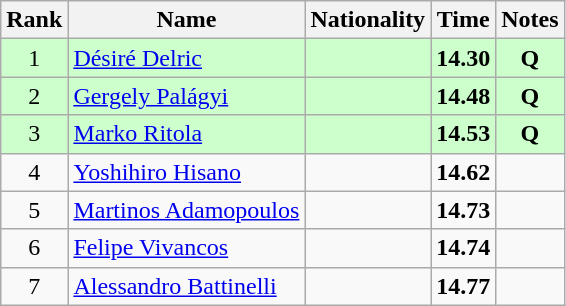<table class="wikitable sortable" style="text-align:center">
<tr>
<th>Rank</th>
<th>Name</th>
<th>Nationality</th>
<th>Time</th>
<th>Notes</th>
</tr>
<tr bgcolor=ccffcc>
<td>1</td>
<td align=left><a href='#'>Désiré Delric</a></td>
<td align=left></td>
<td><strong>14.30</strong></td>
<td><strong>Q</strong></td>
</tr>
<tr bgcolor=ccffcc>
<td>2</td>
<td align=left><a href='#'>Gergely Palágyi</a></td>
<td align=left></td>
<td><strong>14.48</strong></td>
<td><strong>Q</strong></td>
</tr>
<tr bgcolor=ccffcc>
<td>3</td>
<td align=left><a href='#'>Marko Ritola</a></td>
<td align=left></td>
<td><strong>14.53</strong></td>
<td><strong>Q</strong></td>
</tr>
<tr>
<td>4</td>
<td align=left><a href='#'>Yoshihiro Hisano</a></td>
<td align=left></td>
<td><strong>14.62</strong></td>
<td></td>
</tr>
<tr>
<td>5</td>
<td align=left><a href='#'>Martinos Adamopoulos</a></td>
<td align=left></td>
<td><strong>14.73</strong></td>
<td></td>
</tr>
<tr>
<td>6</td>
<td align=left><a href='#'>Felipe Vivancos</a></td>
<td align=left></td>
<td><strong>14.74</strong></td>
<td></td>
</tr>
<tr>
<td>7</td>
<td align=left><a href='#'>Alessandro Battinelli</a></td>
<td align=left></td>
<td><strong>14.77</strong></td>
<td></td>
</tr>
</table>
